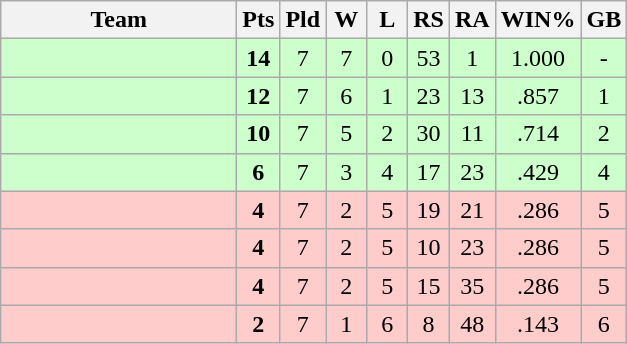<table class="wikitable" style="text-align:center;">
<tr>
<th width=150>Team</th>
<th width=20>Pts</th>
<th width=20>Pld</th>
<th width=20>W</th>
<th width=20>L</th>
<th width=20>RS</th>
<th width=20>RA</th>
<th width=20>WIN%</th>
<th width=20>GB</th>
</tr>
<tr style="background:#cfc;">
<td align="left"></td>
<td><strong>14</strong></td>
<td>7</td>
<td>7</td>
<td>0</td>
<td>53</td>
<td>1</td>
<td>1.000</td>
<td>-</td>
</tr>
<tr style="background:#cfc;">
<td align="left"></td>
<td><strong>12</strong></td>
<td>7</td>
<td>6</td>
<td>1</td>
<td>23</td>
<td>13</td>
<td>.857</td>
<td>1</td>
</tr>
<tr style="background:#cfc;">
<td align="left"></td>
<td><strong>10</strong></td>
<td>7</td>
<td>5</td>
<td>2</td>
<td>30</td>
<td>11</td>
<td>.714</td>
<td>2</td>
</tr>
<tr style="background:#cfc;">
<td align="left"></td>
<td><strong>6</strong></td>
<td>7</td>
<td>3</td>
<td>4</td>
<td>17</td>
<td>23</td>
<td>.429</td>
<td>4</td>
</tr>
<tr style="background:#fcc;">
<td align="left"></td>
<td><strong>4</strong></td>
<td>7</td>
<td>2</td>
<td>5</td>
<td>19</td>
<td>21</td>
<td>.286</td>
<td>5</td>
</tr>
<tr style="background:#fcc;">
<td align="left"></td>
<td><strong>4</strong></td>
<td>7</td>
<td>2</td>
<td>5</td>
<td>10</td>
<td>23</td>
<td>.286</td>
<td>5</td>
</tr>
<tr style="background:#fcc;">
<td align="left"></td>
<td><strong>4</strong></td>
<td>7</td>
<td>2</td>
<td>5</td>
<td>15</td>
<td>35</td>
<td>.286</td>
<td>5</td>
</tr>
<tr style="background:#fcc;">
<td align="left"></td>
<td><strong>2</strong></td>
<td>7</td>
<td>1</td>
<td>6</td>
<td>8</td>
<td>48</td>
<td>.143</td>
<td>6</td>
</tr>
</table>
